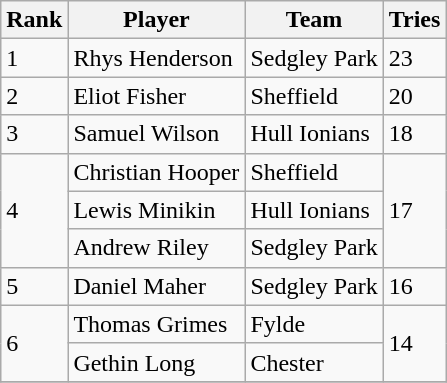<table class="wikitable">
<tr>
<th>Rank</th>
<th>Player</th>
<th>Team</th>
<th>Tries</th>
</tr>
<tr>
<td>1</td>
<td>Rhys Henderson</td>
<td>Sedgley Park</td>
<td>23</td>
</tr>
<tr>
<td>2</td>
<td>Eliot Fisher</td>
<td>Sheffield</td>
<td>20</td>
</tr>
<tr>
<td>3</td>
<td>Samuel Wilson</td>
<td>Hull Ionians</td>
<td>18</td>
</tr>
<tr>
<td rowspan=3>4</td>
<td>Christian Hooper</td>
<td>Sheffield</td>
<td rowspan=3>17</td>
</tr>
<tr>
<td>Lewis Minikin</td>
<td>Hull Ionians</td>
</tr>
<tr>
<td>Andrew Riley</td>
<td>Sedgley Park</td>
</tr>
<tr>
<td>5</td>
<td>Daniel Maher</td>
<td>Sedgley Park</td>
<td>16</td>
</tr>
<tr>
<td rowspan=2>6</td>
<td>Thomas Grimes</td>
<td>Fylde</td>
<td rowspan=2>14</td>
</tr>
<tr>
<td>Gethin Long</td>
<td>Chester</td>
</tr>
<tr>
</tr>
</table>
